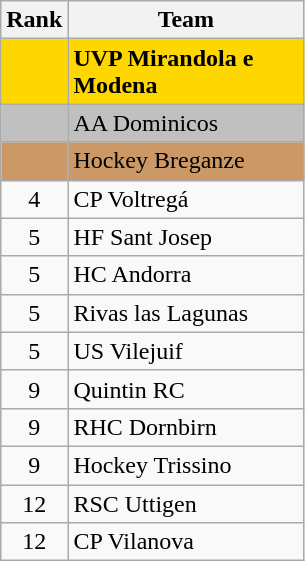<table class="wikitable" style="text-align:center;">
<tr>
<th width=20>Rank</th>
<th width=150>Team</th>
</tr>
<tr bgcolor="gold">
<td></td>
<td align="left"><strong> UVP Mirandola e Modena </strong></td>
</tr>
<tr bgcolor="silver">
<td></td>
<td align="left"> AA Dominicos</td>
</tr>
<tr bgcolor="#cc9966">
<td></td>
<td align="left"> Hockey Breganze</td>
</tr>
<tr>
<td>4</td>
<td align="left"> CP Voltregá</td>
</tr>
<tr>
<td>5</td>
<td align="left"> HF Sant Josep</td>
</tr>
<tr>
<td>5</td>
<td align="left"> HC Andorra</td>
</tr>
<tr>
<td>5</td>
<td align="left"> Rivas las Lagunas</td>
</tr>
<tr>
<td>5</td>
<td align="left"> US Vilejuif</td>
</tr>
<tr>
<td>9</td>
<td align="left"> Quintin RC</td>
</tr>
<tr>
<td>9</td>
<td align="left"> RHC Dornbirn</td>
</tr>
<tr>
<td>9</td>
<td align="left"> Hockey Trissino</td>
</tr>
<tr>
<td>12</td>
<td align="left"> RSC Uttigen</td>
</tr>
<tr>
<td>12</td>
<td align="left"> CP Vilanova</td>
</tr>
</table>
